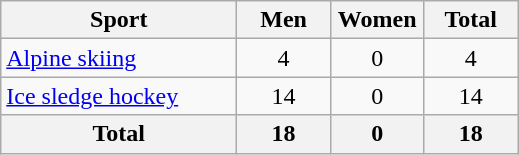<table class="wikitable sortable" style=text-align:center>
<tr>
<th width=150>Sport</th>
<th width=55>Men</th>
<th width=55>Women</th>
<th width=55>Total</th>
</tr>
<tr>
<td align=left><a href='#'>Alpine skiing</a></td>
<td>4</td>
<td>0</td>
<td>4</td>
</tr>
<tr>
<td align=left><a href='#'>Ice sledge hockey</a></td>
<td>14</td>
<td>0</td>
<td>14</td>
</tr>
<tr>
<th>Total</th>
<th>18</th>
<th>0</th>
<th>18</th>
</tr>
</table>
